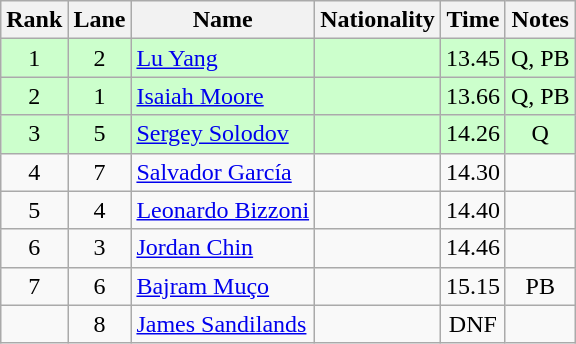<table class="wikitable sortable" style="text-align:center">
<tr>
<th>Rank</th>
<th>Lane</th>
<th>Name</th>
<th>Nationality</th>
<th>Time</th>
<th>Notes</th>
</tr>
<tr bgcolor=ccffcc>
<td>1</td>
<td>2</td>
<td align=left><a href='#'>Lu Yang</a></td>
<td align=left></td>
<td>13.45</td>
<td>Q, PB</td>
</tr>
<tr bgcolor=ccffcc>
<td>2</td>
<td>1</td>
<td align=left><a href='#'>Isaiah Moore</a></td>
<td align=left></td>
<td>13.66</td>
<td>Q, PB</td>
</tr>
<tr bgcolor=ccffcc>
<td>3</td>
<td>5</td>
<td align=left><a href='#'>Sergey Solodov</a></td>
<td align=left></td>
<td>14.26</td>
<td>Q</td>
</tr>
<tr>
<td>4</td>
<td>7</td>
<td align=left><a href='#'>Salvador García</a></td>
<td align=left></td>
<td>14.30</td>
<td></td>
</tr>
<tr>
<td>5</td>
<td>4</td>
<td align=left><a href='#'>Leonardo Bizzoni</a></td>
<td align=left></td>
<td>14.40</td>
<td></td>
</tr>
<tr>
<td>6</td>
<td>3</td>
<td align=left><a href='#'>Jordan Chin</a></td>
<td align=left></td>
<td>14.46</td>
<td></td>
</tr>
<tr>
<td>7</td>
<td>6</td>
<td align=left><a href='#'>Bajram Muço</a></td>
<td align=left></td>
<td>15.15</td>
<td>PB</td>
</tr>
<tr>
<td></td>
<td>8</td>
<td align=left><a href='#'>James Sandilands</a></td>
<td align=left></td>
<td>DNF</td>
<td></td>
</tr>
</table>
